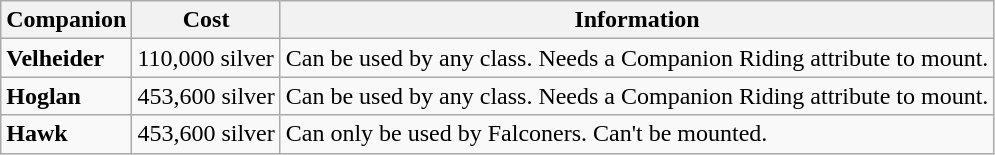<table class="wikitable">
<tr>
<th>Companion</th>
<th>Cost</th>
<th>Information</th>
</tr>
<tr>
<td><strong>Velheider</strong></td>
<td>110,000 silver</td>
<td>Can be used by any class. Needs a Companion Riding attribute to mount.</td>
</tr>
<tr>
<td><strong>Hoglan</strong></td>
<td>453,600 silver</td>
<td>Can be used by any class. Needs a Companion Riding attribute to mount.</td>
</tr>
<tr>
<td><strong>Hawk</strong></td>
<td>453,600 silver</td>
<td>Can only be used by Falconers. Can't be mounted.</td>
</tr>
</table>
